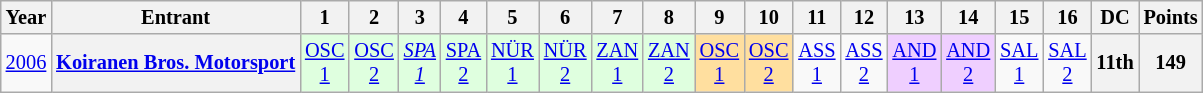<table class="wikitable" style="text-align:center; font-size:85%">
<tr>
<th>Year</th>
<th>Entrant</th>
<th>1</th>
<th>2</th>
<th>3</th>
<th>4</th>
<th>5</th>
<th>6</th>
<th>7</th>
<th>8</th>
<th>9</th>
<th>10</th>
<th>11</th>
<th>12</th>
<th>13</th>
<th>14</th>
<th>15</th>
<th>16</th>
<th>DC</th>
<th>Points</th>
</tr>
<tr>
<td><a href='#'>2006</a></td>
<th nowrap><a href='#'>Koiranen Bros. Motorsport</a></th>
<td style="background:#dfffdf;"><a href='#'>OSC<br>1</a><br></td>
<td style="background:#dfffdf;"><a href='#'>OSC<br>2</a><br></td>
<td style="background:#dfffdf;"><em><a href='#'>SPA<br>1</a></em><br></td>
<td style="background:#dfffdf;"><a href='#'>SPA<br>2</a><br></td>
<td style="background:#dfffdf;"><a href='#'>NÜR<br>1</a><br></td>
<td style="background:#dfffdf;"><a href='#'>NÜR<br>2</a><br></td>
<td style="background:#dfffdf;"><a href='#'>ZAN<br>1</a><br></td>
<td style="background:#dfffdf;"><a href='#'>ZAN<br>2</a><br></td>
<td style="background:#ffdf9f;"><a href='#'>OSC<br>1</a><br></td>
<td style="background:#ffdf9f;"><a href='#'>OSC<br>2</a><br></td>
<td style="background:#;"><a href='#'>ASS<br>1</a><br></td>
<td style="background:#;"><a href='#'>ASS<br>2</a><br></td>
<td style="background:#efcfff;"><a href='#'>AND<br>1</a><br></td>
<td style="background:#efcfff;"><a href='#'>AND<br>2</a><br></td>
<td style="background:#;"><a href='#'>SAL<br>1</a><br></td>
<td style="background:#;"><a href='#'>SAL<br>2</a><br></td>
<th>11th</th>
<th>149</th>
</tr>
</table>
